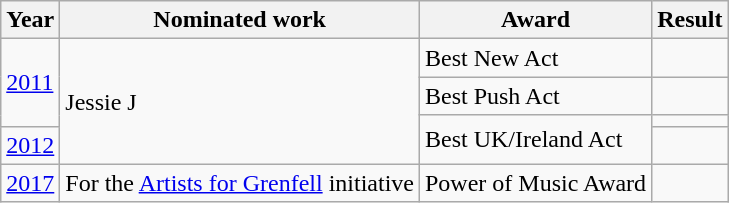<table class="wikitable">
<tr>
<th>Year</th>
<th>Nominated work</th>
<th>Award</th>
<th>Result</th>
</tr>
<tr>
<td rowspan="3"><a href='#'>2011</a></td>
<td rowspan="4">Jessie J</td>
<td>Best New Act</td>
<td></td>
</tr>
<tr>
<td>Best Push Act</td>
<td></td>
</tr>
<tr>
<td rowspan="2">Best UK/Ireland Act</td>
<td></td>
</tr>
<tr>
<td><a href='#'>2012</a></td>
<td></td>
</tr>
<tr>
<td rowspan="1"><a href='#'>2017</a></td>
<td rowspan="1">For the <a href='#'>Artists for Grenfell</a> initiative</td>
<td>Power of Music Award</td>
<td></td>
</tr>
</table>
